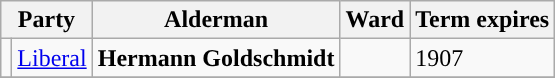<table class="wikitable">
<tr>
<th colspan="2">Party</th>
<th>Alderman</th>
<th>Ward</th>
<th>Term expires</th>
</tr>
<tr>
<td style="background-color:"></td>
<td><a href='#'>Liberal</a></td>
<td><strong>Hermann Goldschmidt</strong></td>
<td><strong> </strong></td>
<td>1907</td>
</tr>
<tr>
</tr>
</table>
